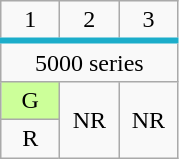<table class="wikitable" style="text-align:center;">
<tr>
<td style="width:2em; border-bottom:solid 4px #1cadca;">1</td>
<td style="width:2em; border-bottom:solid 4px #1cadca;">2</td>
<td style="width:2em; border-bottom:solid 4px #1cadca;">3</td>
</tr>
<tr>
<td colspan="3">5000 series</td>
</tr>
<tr>
<td style="background-color:#cf9;">G</td>
<td rowspan="2">NR</td>
<td rowspan="2">NR</td>
</tr>
<tr>
<td>R</td>
</tr>
</table>
